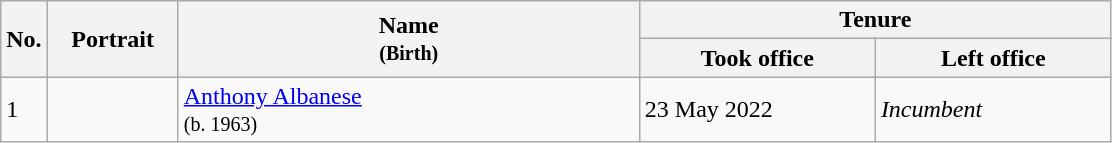<table class="wikitable">
<tr>
<th scope="col" style="width:20px;" rowspan="2">No.</th>
<th scope="col" style="width:80px;" rowspan="2">Portrait</th>
<th scope="col" style="width:300px;" rowspan="2">Name<br><small>(Birth)</small></th>
<th scope="col" style="width:300px;" colspan="2">Tenure</th>
</tr>
<tr>
<th scope="col" style="width:150px;">Took office</th>
<th scope="col" style="width:150px;">Left office</th>
</tr>
<tr>
<td>1</td>
<td style="text-align: center;"></td>
<td><a href='#'>Anthony Albanese</a><br><small>(b. 1963)</small></td>
<td>23 May 2022</td>
<td><em>Incumbent</em></td>
</tr>
</table>
